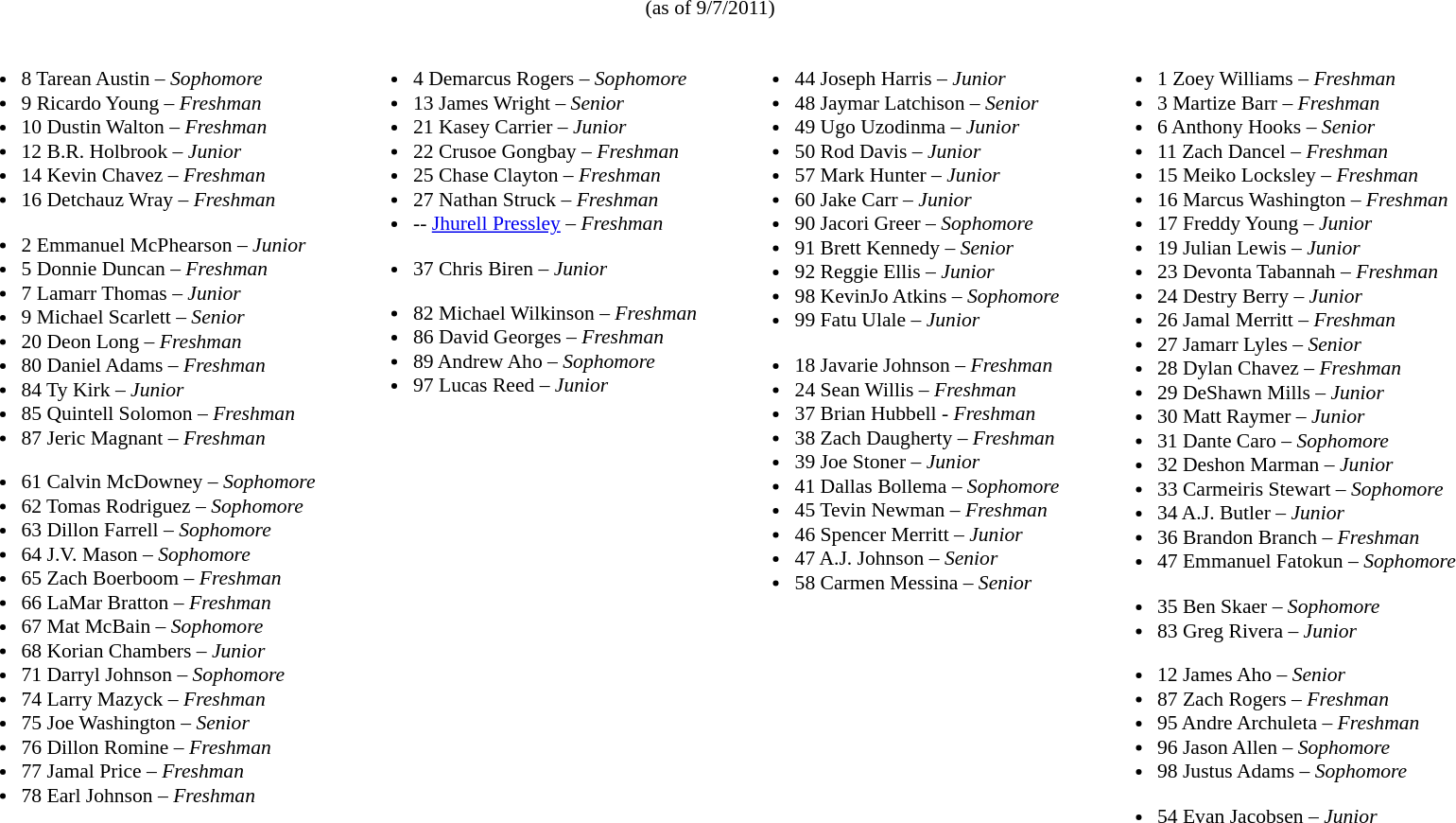<table class="toccolours" style="border-collapse:collapse; font-size:90%;">
<tr>
<td colspan="7" align="center">(as of 9/7/2011)  </td>
</tr>
<tr>
<td valign="top"><br><ul><li>8 Tarean Austin – <em>Sophomore</em></li><li>9 Ricardo Young – <em> Freshman</em></li><li>10 Dustin Walton – <em>Freshman</em></li><li>12 B.R. Holbrook – <em> Junior</em></li><li>14 Kevin Chavez – <em>Freshman</em></li><li>16 Detchauz Wray – <em> Freshman</em></li></ul><ul><li>2 Emmanuel McPhearson – <em> Junior</em></li><li>5 Donnie Duncan – <em>Freshman</em></li><li>7 Lamarr Thomas – <em>Junior</em></li><li>9 Michael Scarlett – <em>Senior</em></li><li>20 Deon Long – <em> Freshman</em></li><li>80 Daniel Adams – <em>Freshman</em></li><li>84 Ty Kirk – <em>Junior</em></li><li>85 Quintell Solomon – <em>Freshman</em></li><li>87 Jeric Magnant – <em> Freshman</em></li></ul><ul><li>61 Calvin McDowney – <em> Sophomore</em></li><li>62 Tomas Rodriguez – <em> Sophomore</em></li><li>63 Dillon Farrell – <em>Sophomore</em></li><li>64 J.V. Mason – <em> Sophomore</em></li><li>65 Zach Boerboom – <em>Freshman</em></li><li>66 LaMar Bratton – <em> Freshman</em></li><li>67 Mat McBain – <em> Sophomore</em></li><li>68 Korian Chambers – <em>Junior</em></li><li>71 Darryl Johnson – <em> Sophomore</em></li><li>74 Larry Mazyck – <em>Freshman</em></li><li>75 Joe Washington – <em> Senior</em></li><li>76 Dillon Romine – <em>Freshman</em></li><li>77 Jamal Price – <em>Freshman</em></li><li>78 Earl Johnson – <em> Freshman</em></li></ul></td>
<td width="25"> </td>
<td valign="top"><br><ul><li>4 Demarcus Rogers – <em> Sophomore</em></li><li>13 James Wright – <em> Senior</em></li><li>21 Kasey Carrier – <em> Junior</em></li><li>22 Crusoe Gongbay – <em>Freshman</em></li><li>25 Chase Clayton – <em> Freshman</em></li><li>27 Nathan Struck – <em>Freshman</em></li><li>-- <a href='#'>Jhurell Pressley</a> – <em>Freshman</em></li></ul><ul><li>37 Chris Biren – <em> Junior</em></li></ul><ul><li>82 Michael Wilkinson – <em>Freshman</em></li><li>86 David Georges – <em>Freshman</em></li><li>89 Andrew Aho – <em> Sophomore</em></li><li>97 Lucas Reed – <em> Junior</em></li></ul></td>
<td width="25"> </td>
<td valign="top"><br><ul><li>44 Joseph Harris – <em>Junior</em></li><li>48 Jaymar Latchison – <em>Senior</em></li><li>49 Ugo Uzodinma – <em>Junior</em></li><li>50 Rod Davis – <em>Junior</em></li><li>57 Mark Hunter – <em> Junior</em></li><li>60 Jake Carr – <em> Junior</em></li><li>90 Jacori Greer – <em>Sophomore</em></li><li>91 Brett Kennedy – <em> Senior</em></li><li>92 Reggie Ellis – <em> Junior</em></li><li>98 KevinJo Atkins – <em> Sophomore</em></li><li>99 Fatu Ulale – <em>Junior</em></li></ul><ul><li>18 Javarie Johnson – <em> Freshman</em></li><li>24 Sean Willis – <em> Freshman</em></li><li>37 Brian Hubbell - <em> Freshman</em></li><li>38 Zach Daugherty – <em> Freshman</em></li><li>39 Joe Stoner – <em>Junior</em></li><li>41 Dallas Bollema – <em>Sophomore</em></li><li>45 Tevin Newman – <em>Freshman</em></li><li>46 Spencer Merritt – <em> Junior</em></li><li>47 A.J. Johnson – <em>Senior</em></li><li>58 Carmen Messina – <em>Senior</em></li></ul></td>
<td width="25"> </td>
<td valign="top"><br><ul><li>1 Zoey Williams – <em>Freshman</em></li><li>3 Martize Barr – <em> Freshman</em></li><li>6 Anthony Hooks – <em>Senior</em></li><li>11 Zach Dancel – <em>Freshman</em></li><li>15 Meiko Locksley – <em> Freshman</em></li><li>16 Marcus Washington – <em> Freshman</em></li><li>17 Freddy Young – <em>Junior</em></li><li>19 Julian Lewis – <em>Junior</em></li><li>23 Devonta Tabannah – <em>Freshman</em></li><li>24 Destry Berry – <em>Junior</em></li><li>26 Jamal Merritt – <em>Freshman</em></li><li>27 Jamarr Lyles – <em> Senior</em></li><li>28 Dylan Chavez – <em> Freshman</em></li><li>29 DeShawn Mills – <em> Junior</em></li><li>30 Matt Raymer – <em> Junior</em></li><li>31 Dante Caro – <em> Sophomore</em></li><li>32 Deshon Marman – <em>Junior</em></li><li>33 Carmeiris Stewart – <em>Sophomore</em></li><li>34 A.J. Butler – <em> Junior</em></li><li>36 Brandon Branch – <em>Freshman</em></li><li>47 Emmanuel Fatokun – <em> Sophomore</em></li></ul><ul><li>35 Ben Skaer – <em>Sophomore</em></li><li>83 Greg Rivera – <em>Junior</em></li></ul><ul><li>12 James Aho – <em>Senior</em></li><li>87 Zach Rogers – <em>Freshman</em></li><li>95 Andre Archuleta – <em> Freshman</em></li><li>96 Jason Allen – <em> Sophomore</em></li><li>98 Justus Adams – <em>Sophomore</em></li></ul><ul><li>54 Evan Jacobsen – <em> Junior</em></li></ul></td>
</tr>
</table>
